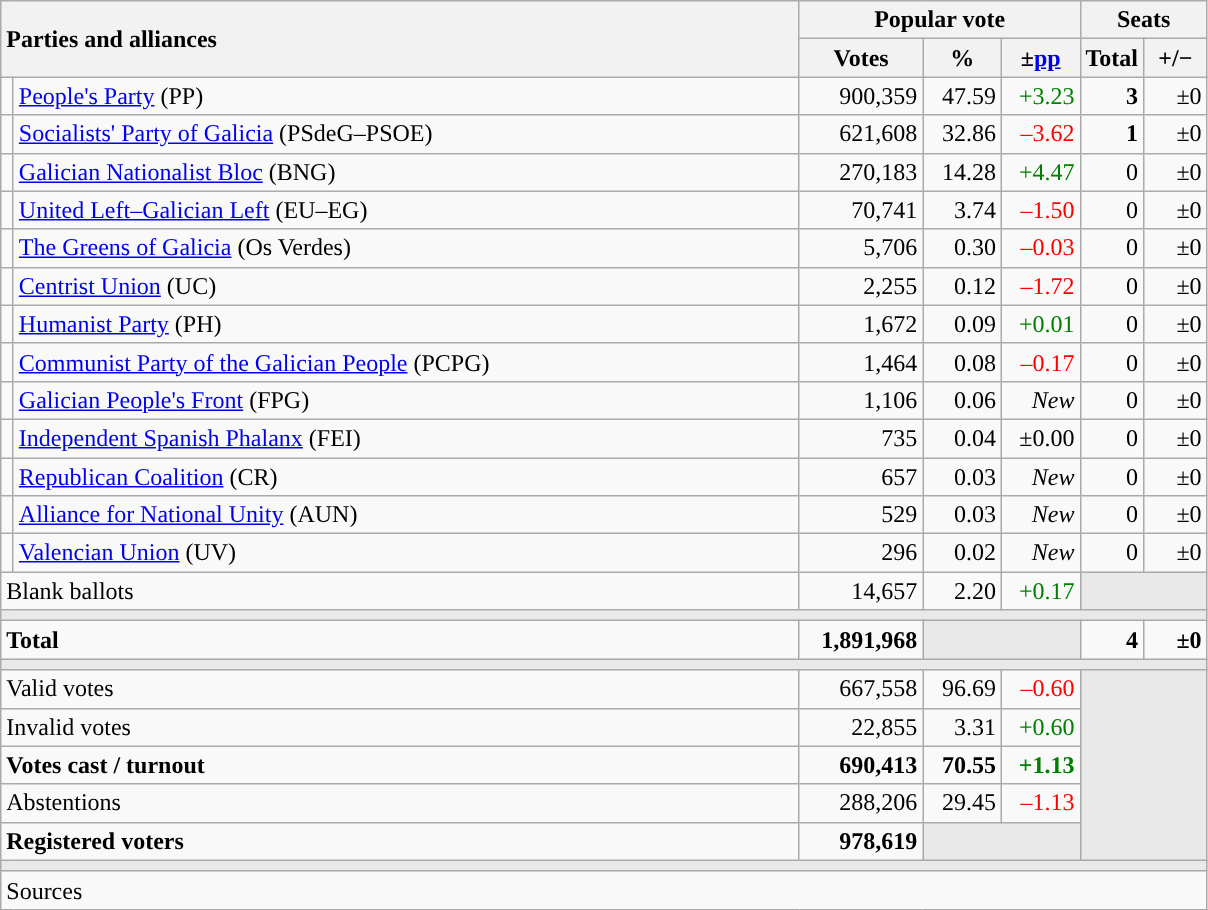<table class="wikitable" style="text-align:right;">
<tr>
<th style="text-align:left;" rowspan="2" colspan="2" width="525">Parties and alliances</th>
<th colspan="3">Popular vote</th>
<th colspan="2">Seats</th>
</tr>
<tr>
<th width="75">Votes</th>
<th width="45">%</th>
<th width="45">±<a href='#'>pp</a></th>
<th width="35">Total</th>
<th width="35">+/−</th>
</tr>
<tr>
<td width="1" style="color:inherit;background:"></td>
<td align="left"><a href='#'>People's Party</a> (PP)</td>
<td>900,359</td>
<td>47.59</td>
<td style="color:green;">+3.23</td>
<td><strong>3</strong></td>
<td>±0</td>
</tr>
<tr>
<td style="color:inherit;background:"></td>
<td align="left"><a href='#'>Socialists' Party of Galicia</a> (PSdeG–PSOE)</td>
<td>621,608</td>
<td>32.86</td>
<td style="color:red;">–3.62</td>
<td><strong>1</strong></td>
<td>±0</td>
</tr>
<tr>
<td style="color:inherit;background:"></td>
<td align="left"><a href='#'>Galician Nationalist Bloc</a> (BNG)</td>
<td>270,183</td>
<td>14.28</td>
<td style="color:green;">+4.47</td>
<td>0</td>
<td>±0</td>
</tr>
<tr>
<td style="color:inherit;background:"></td>
<td align="left"><a href='#'>United Left–Galician Left</a> (EU–EG)</td>
<td>70,741</td>
<td>3.74</td>
<td style="color:red;">–1.50</td>
<td>0</td>
<td>±0</td>
</tr>
<tr>
<td style="color:inherit;background:"></td>
<td align="left"><a href='#'>The Greens of Galicia</a> (Os Verdes)</td>
<td>5,706</td>
<td>0.30</td>
<td style="color:red;">–0.03</td>
<td>0</td>
<td>±0</td>
</tr>
<tr>
<td style="color:inherit;background:"></td>
<td align="left"><a href='#'>Centrist Union</a> (UC)</td>
<td>2,255</td>
<td>0.12</td>
<td style="color:red;">–1.72</td>
<td>0</td>
<td>±0</td>
</tr>
<tr>
<td style="color:inherit;background:"></td>
<td align="left"><a href='#'>Humanist Party</a> (PH)</td>
<td>1,672</td>
<td>0.09</td>
<td style="color:green;">+0.01</td>
<td>0</td>
<td>±0</td>
</tr>
<tr>
<td style="color:inherit;background:"></td>
<td align="left"><a href='#'>Communist Party of the Galician People</a> (PCPG)</td>
<td>1,464</td>
<td>0.08</td>
<td style="color:red;">–0.17</td>
<td>0</td>
<td>±0</td>
</tr>
<tr>
<td style="color:inherit;background:"></td>
<td align="left"><a href='#'>Galician People's Front</a> (FPG)</td>
<td>1,106</td>
<td>0.06</td>
<td><em>New</em></td>
<td>0</td>
<td>±0</td>
</tr>
<tr>
<td style="color:inherit;background:"></td>
<td align="left"><a href='#'>Independent Spanish Phalanx</a> (FEI)</td>
<td>735</td>
<td>0.04</td>
<td>±0.00</td>
<td>0</td>
<td>±0</td>
</tr>
<tr>
<td style="color:inherit;background:"></td>
<td align="left"><a href='#'>Republican Coalition</a> (CR)</td>
<td>657</td>
<td>0.03</td>
<td><em>New</em></td>
<td>0</td>
<td>±0</td>
</tr>
<tr>
<td style="color:inherit;background:"></td>
<td align="left"><a href='#'>Alliance for National Unity</a> (AUN)</td>
<td>529</td>
<td>0.03</td>
<td><em>New</em></td>
<td>0</td>
<td>±0</td>
</tr>
<tr>
<td style="color:inherit;background:"></td>
<td align="left"><a href='#'>Valencian Union</a> (UV)</td>
<td>296</td>
<td>0.02</td>
<td><em>New</em></td>
<td>0</td>
<td>±0</td>
</tr>
<tr>
<td align="left" colspan="2">Blank ballots</td>
<td>14,657</td>
<td>2.20</td>
<td style="color:green;">+0.17</td>
<td bgcolor="#E9E9E9" colspan="2"></td>
</tr>
<tr>
<td colspan="7" bgcolor="#E9E9E9"></td>
</tr>
<tr style="font-weight:bold;">
<td align="left" colspan="2">Total</td>
<td>1,891,968</td>
<td bgcolor="#E9E9E9" colspan="2"></td>
<td>4</td>
<td>±0</td>
</tr>
<tr>
<td colspan="7" bgcolor="#E9E9E9"></td>
</tr>
<tr>
<td align="left" colspan="2">Valid votes</td>
<td>667,558</td>
<td>96.69</td>
<td style="color:red;">–0.60</td>
<td bgcolor="#E9E9E9" colspan="2" rowspan="5"></td>
</tr>
<tr>
<td align="left" colspan="2">Invalid votes</td>
<td>22,855</td>
<td>3.31</td>
<td style="color:green;">+0.60</td>
</tr>
<tr style="font-weight:bold;">
<td align="left" colspan="2">Votes cast / turnout</td>
<td>690,413</td>
<td>70.55</td>
<td style="color:green;">+1.13</td>
</tr>
<tr>
<td align="left" colspan="2">Abstentions</td>
<td>288,206</td>
<td>29.45</td>
<td style="color:red;">–1.13</td>
</tr>
<tr style="font-weight:bold;">
<td align="left" colspan="2">Registered voters</td>
<td>978,619</td>
<td bgcolor="#E9E9E9" colspan="2"></td>
</tr>
<tr>
<td colspan="7" bgcolor="#E9E9E9"></td>
</tr>
<tr>
<td align="left" colspan="7">Sources</td>
</tr>
</table>
